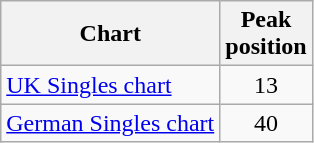<table class="wikitable sortable">
<tr>
<th>Chart</th>
<th>Peak<br>position</th>
</tr>
<tr>
<td><a href='#'>UK Singles chart</a></td>
<td style="text-align:center;">13</td>
</tr>
<tr>
<td><a href='#'>German Singles chart</a></td>
<td style="text-align:center;">40</td>
</tr>
</table>
